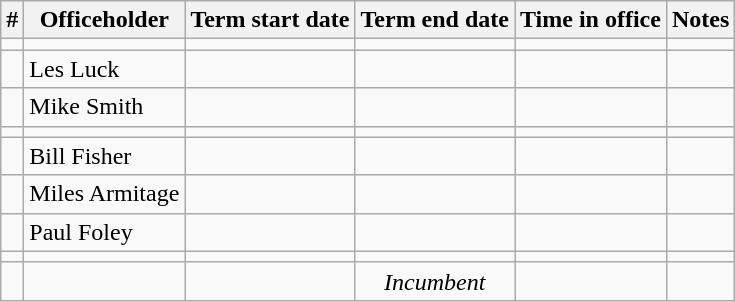<table class='wikitable sortable'>
<tr>
<th>#</th>
<th>Officeholder</th>
<th>Term start date</th>
<th>Term end date</th>
<th>Time in office</th>
<th>Notes</th>
</tr>
<tr>
<td align=center></td>
<td></td>
<td align=center></td>
<td align=center></td>
<td align=right></td>
<td></td>
</tr>
<tr>
<td align=center></td>
<td>Les Luck</td>
<td align=center></td>
<td align=center></td>
<td align=right></td>
<td></td>
</tr>
<tr>
<td align=center></td>
<td>Mike Smith</td>
<td align=center></td>
<td align=center></td>
<td align=right></td>
<td></td>
</tr>
<tr>
<td align=center></td>
<td></td>
<td align=center></td>
<td align=center></td>
<td align=right></td>
<td></td>
</tr>
<tr>
<td align=center></td>
<td>Bill Fisher</td>
<td align=center></td>
<td align=center></td>
<td align=right></td>
<td></td>
</tr>
<tr>
<td align=center></td>
<td>Miles Armitage</td>
<td align=center></td>
<td align=center></td>
<td align=right></td>
<td></td>
</tr>
<tr>
<td align=center></td>
<td>Paul Foley</td>
<td align=center></td>
<td align=center></td>
<td align=right><strong></strong></td>
<td></td>
</tr>
<tr>
<td align=center></td>
<td></td>
<td align=center></td>
<td align=center></td>
<td align=right></td>
<td></td>
</tr>
<tr>
<td align=center></td>
<td></td>
<td align=center></td>
<td align=center><em>Incumbent</em></td>
<td align=right></td>
<td></td>
</tr>
</table>
